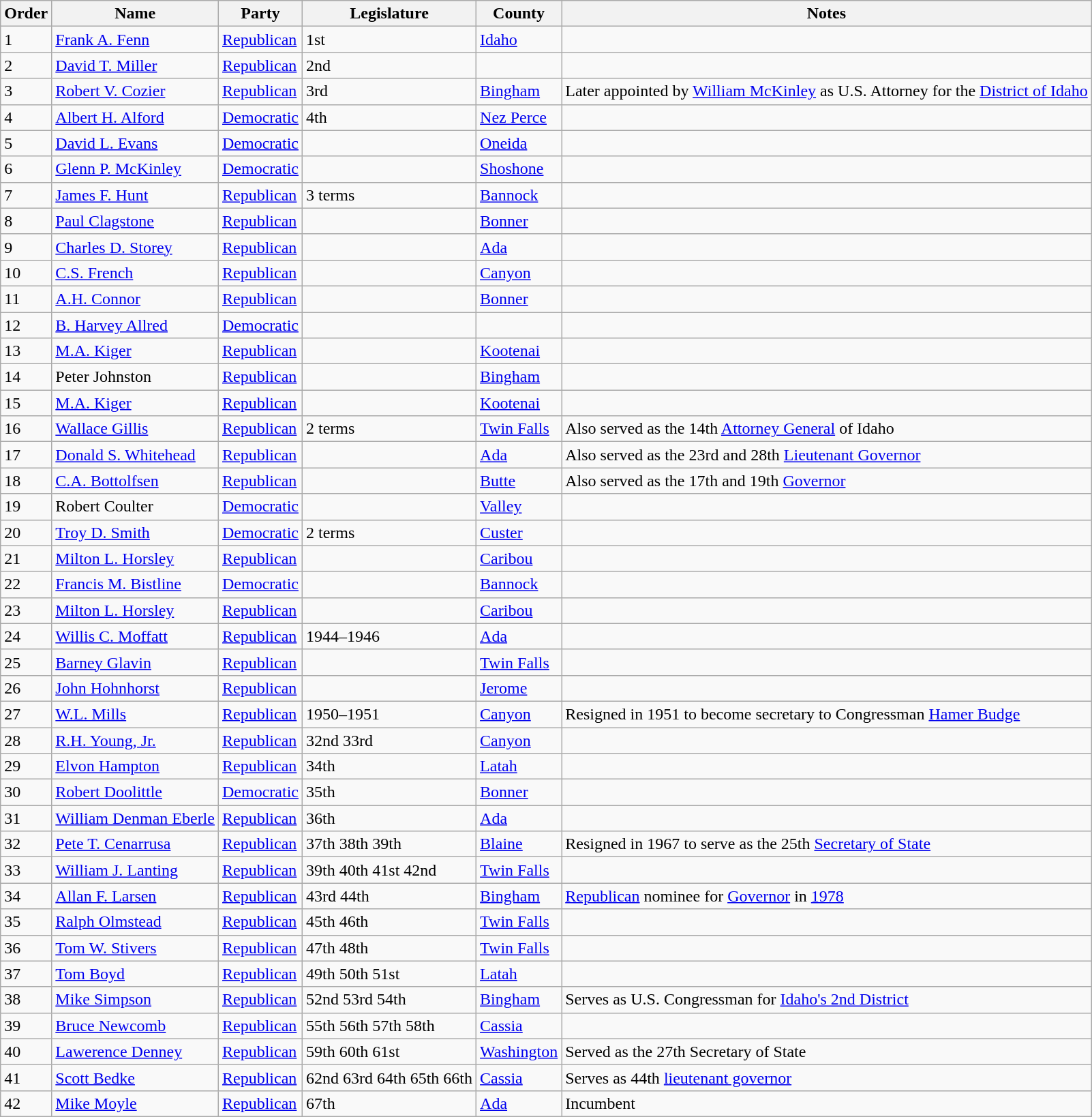<table class=wikitable>
<tr>
<th>Order</th>
<th>Name</th>
<th>Party</th>
<th>Legislature</th>
<th>County</th>
<th>Notes</th>
</tr>
<tr>
<td>1</td>
<td><a href='#'>Frank A. Fenn</a></td>
<td><a href='#'>Republican</a></td>
<td>1st</td>
<td><a href='#'>Idaho</a></td>
<td></td>
</tr>
<tr>
<td>2</td>
<td><a href='#'>David T. Miller</a></td>
<td><a href='#'>Republican</a></td>
<td>2nd</td>
<td></td>
<td></td>
</tr>
<tr>
<td>3</td>
<td><a href='#'>Robert V. Cozier</a></td>
<td><a href='#'>Republican</a></td>
<td>3rd</td>
<td><a href='#'>Bingham</a></td>
<td>Later appointed by <a href='#'>William McKinley</a> as U.S. Attorney for the <a href='#'>District of Idaho</a></td>
</tr>
<tr>
<td>4</td>
<td><a href='#'>Albert H. Alford</a></td>
<td><a href='#'>Democratic</a></td>
<td>4th</td>
<td><a href='#'>Nez Perce</a></td>
<td></td>
</tr>
<tr>
<td>5</td>
<td><a href='#'>David L. Evans</a></td>
<td><a href='#'>Democratic</a></td>
<td></td>
<td><a href='#'>Oneida</a></td>
<td></td>
</tr>
<tr>
<td>6</td>
<td><a href='#'>Glenn P. McKinley</a></td>
<td><a href='#'>Democratic</a></td>
<td></td>
<td><a href='#'>Shoshone</a></td>
<td></td>
</tr>
<tr>
<td>7</td>
<td><a href='#'>James F. Hunt</a></td>
<td><a href='#'>Republican</a></td>
<td>3 terms</td>
<td><a href='#'>Bannock</a></td>
<td></td>
</tr>
<tr>
<td>8</td>
<td><a href='#'>Paul Clagstone</a></td>
<td><a href='#'>Republican</a></td>
<td></td>
<td><a href='#'>Bonner</a></td>
<td></td>
</tr>
<tr>
<td>9</td>
<td><a href='#'>Charles D. Storey</a></td>
<td><a href='#'>Republican</a></td>
<td></td>
<td><a href='#'>Ada</a></td>
<td></td>
</tr>
<tr>
<td>10</td>
<td><a href='#'>C.S. French</a></td>
<td><a href='#'>Republican</a></td>
<td></td>
<td><a href='#'>Canyon</a></td>
<td></td>
</tr>
<tr>
<td>11</td>
<td><a href='#'>A.H. Connor</a></td>
<td><a href='#'>Republican</a></td>
<td></td>
<td><a href='#'>Bonner</a></td>
<td></td>
</tr>
<tr>
<td>12</td>
<td><a href='#'>B. Harvey Allred</a></td>
<td><a href='#'>Democratic</a></td>
<td></td>
<td></td>
<td></td>
</tr>
<tr>
<td>13</td>
<td><a href='#'>M.A. Kiger</a></td>
<td><a href='#'>Republican</a></td>
<td></td>
<td><a href='#'>Kootenai</a></td>
<td></td>
</tr>
<tr>
<td>14</td>
<td>Peter Johnston</td>
<td><a href='#'>Republican</a></td>
<td></td>
<td><a href='#'>Bingham</a></td>
<td></td>
</tr>
<tr>
<td>15</td>
<td><a href='#'>M.A. Kiger</a></td>
<td><a href='#'>Republican</a></td>
<td></td>
<td><a href='#'>Kootenai</a></td>
<td></td>
</tr>
<tr>
<td>16</td>
<td><a href='#'>Wallace Gillis</a></td>
<td><a href='#'>Republican</a></td>
<td>2 terms</td>
<td><a href='#'>Twin Falls</a></td>
<td>Also served as the 14th <a href='#'>Attorney General</a> of Idaho</td>
</tr>
<tr>
<td>17</td>
<td><a href='#'>Donald S. Whitehead</a></td>
<td><a href='#'>Republican</a></td>
<td></td>
<td><a href='#'>Ada</a></td>
<td>Also served as the 23rd and 28th <a href='#'>Lieutenant Governor</a></td>
</tr>
<tr>
<td>18</td>
<td><a href='#'>C.A. Bottolfsen</a></td>
<td><a href='#'>Republican</a></td>
<td></td>
<td><a href='#'>Butte</a></td>
<td>Also served as the 17th and 19th <a href='#'>Governor</a></td>
</tr>
<tr>
<td>19</td>
<td>Robert Coulter</td>
<td><a href='#'>Democratic</a></td>
<td></td>
<td><a href='#'>Valley</a></td>
<td></td>
</tr>
<tr>
<td>20</td>
<td><a href='#'>Troy D. Smith</a></td>
<td><a href='#'>Democratic</a></td>
<td>2 terms</td>
<td><a href='#'>Custer</a></td>
<td></td>
</tr>
<tr>
<td>21</td>
<td><a href='#'>Milton L. Horsley</a></td>
<td><a href='#'>Republican</a></td>
<td></td>
<td><a href='#'>Caribou</a></td>
<td></td>
</tr>
<tr>
<td>22</td>
<td><a href='#'>Francis M. Bistline</a></td>
<td><a href='#'>Democratic</a></td>
<td></td>
<td><a href='#'>Bannock</a></td>
<td></td>
</tr>
<tr>
<td>23</td>
<td><a href='#'>Milton L. Horsley</a></td>
<td><a href='#'>Republican</a></td>
<td></td>
<td><a href='#'>Caribou</a></td>
<td></td>
</tr>
<tr>
<td>24</td>
<td><a href='#'>Willis C. Moffatt</a></td>
<td><a href='#'>Republican</a></td>
<td>1944–1946</td>
<td><a href='#'>Ada</a></td>
<td></td>
</tr>
<tr>
<td>25</td>
<td><a href='#'>Barney Glavin</a></td>
<td><a href='#'>Republican</a></td>
<td></td>
<td><a href='#'>Twin Falls</a></td>
<td></td>
</tr>
<tr>
<td>26</td>
<td><a href='#'>John Hohnhorst</a></td>
<td><a href='#'>Republican</a></td>
<td></td>
<td><a href='#'>Jerome</a></td>
<td></td>
</tr>
<tr>
<td>27</td>
<td><a href='#'>W.L. Mills</a></td>
<td><a href='#'>Republican</a></td>
<td>1950–1951</td>
<td><a href='#'>Canyon</a></td>
<td>Resigned in 1951 to become secretary to Congressman <a href='#'>Hamer Budge</a></td>
</tr>
<tr>
<td>28</td>
<td><a href='#'>R.H. Young, Jr.</a></td>
<td><a href='#'>Republican</a></td>
<td>32nd 33rd</td>
<td><a href='#'>Canyon</a></td>
<td></td>
</tr>
<tr>
<td>29</td>
<td><a href='#'>Elvon Hampton</a></td>
<td><a href='#'>Republican</a></td>
<td>34th</td>
<td><a href='#'>Latah</a></td>
<td></td>
</tr>
<tr>
<td>30</td>
<td><a href='#'>Robert Doolittle</a></td>
<td><a href='#'>Democratic</a></td>
<td>35th</td>
<td><a href='#'>Bonner</a></td>
<td></td>
</tr>
<tr>
<td>31</td>
<td><a href='#'>William Denman Eberle</a></td>
<td><a href='#'>Republican</a></td>
<td>36th</td>
<td><a href='#'>Ada</a></td>
<td></td>
</tr>
<tr>
<td>32</td>
<td><a href='#'>Pete T. Cenarrusa</a></td>
<td><a href='#'>Republican</a></td>
<td>37th 38th 39th</td>
<td><a href='#'>Blaine</a></td>
<td>Resigned in 1967 to serve as the 25th <a href='#'>Secretary of State</a></td>
</tr>
<tr>
<td>33</td>
<td><a href='#'>William J. Lanting</a></td>
<td><a href='#'>Republican</a></td>
<td>39th 40th 41st 42nd</td>
<td><a href='#'>Twin Falls</a></td>
<td></td>
</tr>
<tr>
<td>34</td>
<td><a href='#'>Allan F. Larsen</a></td>
<td><a href='#'>Republican</a></td>
<td>43rd 44th</td>
<td><a href='#'>Bingham</a></td>
<td><a href='#'>Republican</a> nominee for <a href='#'>Governor</a> in <a href='#'>1978</a></td>
</tr>
<tr>
<td>35</td>
<td><a href='#'>Ralph Olmstead</a></td>
<td><a href='#'>Republican</a></td>
<td>45th 46th</td>
<td><a href='#'>Twin Falls</a></td>
<td></td>
</tr>
<tr>
<td>36</td>
<td><a href='#'>Tom W. Stivers</a></td>
<td><a href='#'>Republican</a></td>
<td>47th 48th</td>
<td><a href='#'>Twin Falls</a></td>
<td></td>
</tr>
<tr>
<td>37</td>
<td><a href='#'>Tom Boyd</a></td>
<td><a href='#'>Republican</a></td>
<td>49th 50th 51st</td>
<td><a href='#'>Latah</a></td>
<td></td>
</tr>
<tr>
<td>38</td>
<td><a href='#'>Mike Simpson</a></td>
<td><a href='#'>Republican</a></td>
<td>52nd 53rd 54th</td>
<td><a href='#'>Bingham</a></td>
<td>Serves as U.S. Congressman for <a href='#'>Idaho's 2nd District</a></td>
</tr>
<tr>
<td>39</td>
<td><a href='#'>Bruce Newcomb</a></td>
<td><a href='#'>Republican</a></td>
<td>55th 56th 57th 58th</td>
<td><a href='#'>Cassia</a></td>
<td></td>
</tr>
<tr>
<td>40</td>
<td><a href='#'>Lawerence Denney</a></td>
<td><a href='#'>Republican</a></td>
<td>59th 60th 61st</td>
<td><a href='#'>Washington</a></td>
<td>Served as the 27th Secretary of State</td>
</tr>
<tr>
<td>41</td>
<td><a href='#'>Scott Bedke</a></td>
<td><a href='#'>Republican</a></td>
<td>62nd 63rd 64th 65th 66th</td>
<td><a href='#'>Cassia</a></td>
<td>Serves as 44th <a href='#'>lieutenant governor</a></td>
</tr>
<tr>
<td>42</td>
<td><a href='#'>Mike Moyle</a></td>
<td><a href='#'>Republican</a></td>
<td>67th</td>
<td><a href='#'>Ada</a></td>
<td>Incumbent</td>
</tr>
</table>
